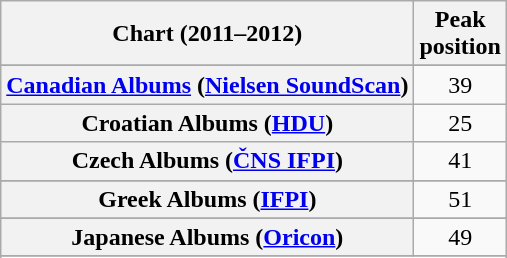<table class="wikitable sortable plainrowheaders" style="text-align:center">
<tr>
<th scope="col">Chart (2011–2012)</th>
<th scope="col">Peak<br>position</th>
</tr>
<tr>
</tr>
<tr>
</tr>
<tr>
</tr>
<tr>
</tr>
<tr>
<th scope="row"><a href='#'>Canadian Albums</a> (<a href='#'>Nielsen SoundScan</a>)</th>
<td>39</td>
</tr>
<tr>
<th scope="row">Croatian Albums (<a href='#'>HDU</a>)</th>
<td>25</td>
</tr>
<tr>
<th scope="row">Czech Albums (<a href='#'>ČNS IFPI</a>)</th>
<td>41</td>
</tr>
<tr>
</tr>
<tr>
</tr>
<tr>
</tr>
<tr>
</tr>
<tr>
</tr>
<tr>
<th scope="row">Greek Albums (<a href='#'>IFPI</a>)</th>
<td>51</td>
</tr>
<tr>
</tr>
<tr>
</tr>
<tr>
</tr>
<tr>
<th scope="row">Japanese Albums (<a href='#'>Oricon</a>)</th>
<td>49</td>
</tr>
<tr>
</tr>
<tr>
</tr>
<tr>
</tr>
<tr>
</tr>
<tr>
</tr>
<tr>
</tr>
<tr>
</tr>
<tr>
</tr>
<tr>
</tr>
<tr>
</tr>
<tr>
</tr>
</table>
